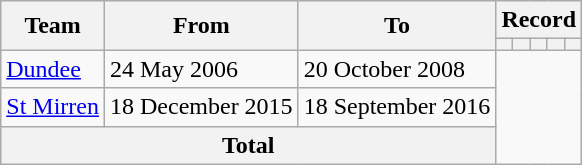<table class="wikitable" style="text-align: center">
<tr>
<th rowspan=2>Team</th>
<th rowspan=2>From</th>
<th rowspan=2>To</th>
<th colspan=9>Record</th>
</tr>
<tr>
<th></th>
<th></th>
<th></th>
<th></th>
<th></th>
</tr>
<tr>
<td align=left><a href='#'>Dundee</a></td>
<td align=left>24 May 2006</td>
<td align=left>20 October 2008<br></td>
</tr>
<tr>
<td align=left><a href='#'>St Mirren</a></td>
<td align=left>18 December 2015</td>
<td align=left>18 September 2016<br></td>
</tr>
<tr>
<th colspan=3>Total<br></th>
</tr>
</table>
